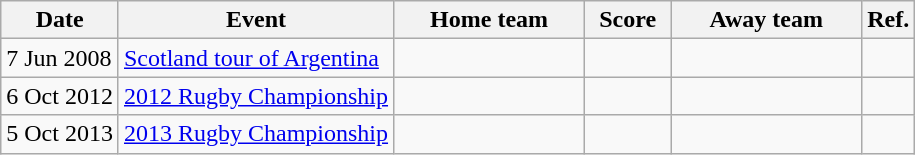<table class="wikitable"  style="text-align:left; width:;">
<tr>
<th>Date</th>
<th width= px>Event</th>
<th width=120px>Home team</th>
<th width=50px>Score</th>
<th width=120px>Away team</th>
<th>Ref.</th>
</tr>
<tr>
<td>7 Jun 2008</td>
<td><a href='#'>Scotland tour of Argentina</a></td>
<td></td>
<td></td>
<td></td>
<td></td>
</tr>
<tr>
<td>6 Oct 2012</td>
<td><a href='#'>2012 Rugby Championship</a></td>
<td></td>
<td></td>
<td></td>
<td></td>
</tr>
<tr>
<td>5 Oct 2013</td>
<td><a href='#'>2013 Rugby Championship</a></td>
<td></td>
<td></td>
<td></td>
<td></td>
</tr>
</table>
